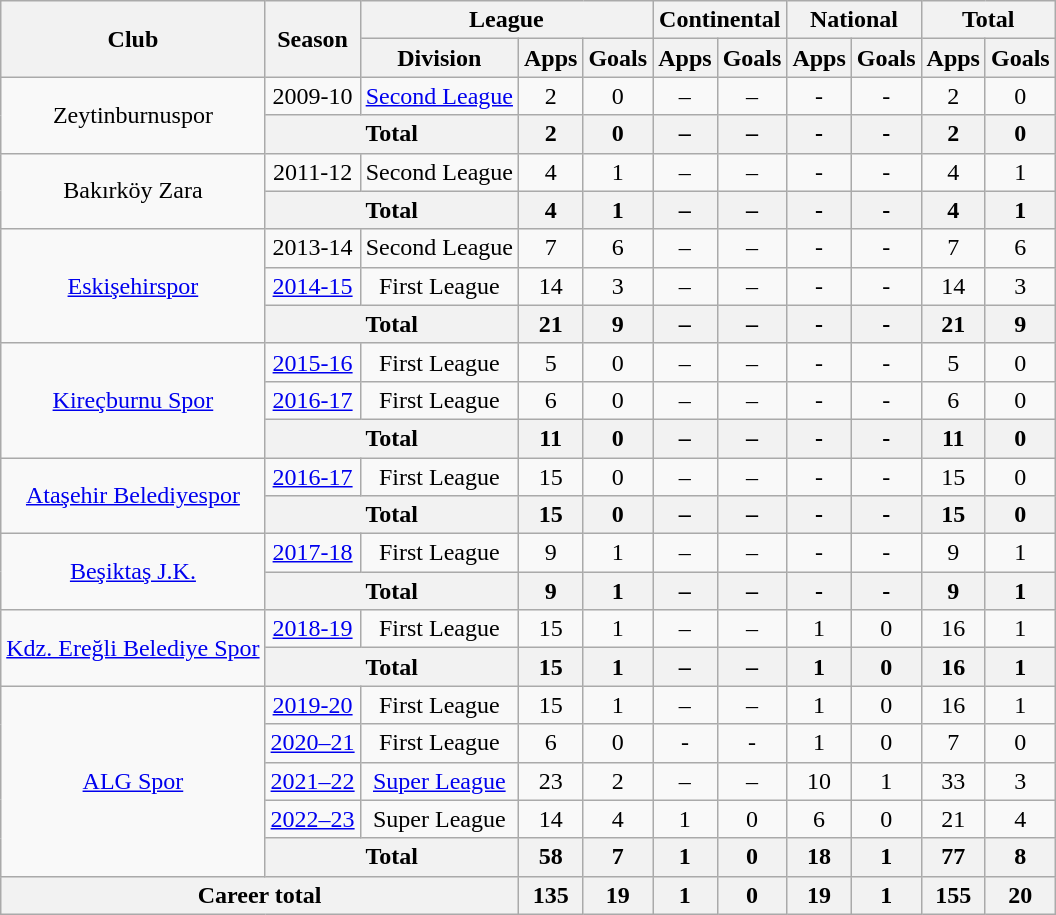<table class="wikitable" style="text-align: center;">
<tr>
<th rowspan="2">Club</th>
<th rowspan="2">Season</th>
<th colspan="3">League</th>
<th colspan="2">Continental</th>
<th colspan="2">National</th>
<th colspan="2">Total</th>
</tr>
<tr>
<th>Division</th>
<th>Apps</th>
<th>Goals</th>
<th>Apps</th>
<th>Goals</th>
<th>Apps</th>
<th>Goals</th>
<th>Apps</th>
<th>Goals</th>
</tr>
<tr>
<td rowspan=2>Zeytinburnuspor</td>
<td>2009-10</td>
<td><a href='#'>Second League</a></td>
<td>2</td>
<td>0</td>
<td>–</td>
<td>–</td>
<td>-</td>
<td>-</td>
<td>2</td>
<td>0</td>
</tr>
<tr>
<th colspan="2">Total</th>
<th>2</th>
<th>0</th>
<th>–</th>
<th>–</th>
<th>-</th>
<th>-</th>
<th>2</th>
<th>0</th>
</tr>
<tr>
<td rowspan=2>Bakırköy Zara</td>
<td>2011-12</td>
<td>Second League</td>
<td>4</td>
<td>1</td>
<td>–</td>
<td>–</td>
<td>-</td>
<td>-</td>
<td>4</td>
<td>1</td>
</tr>
<tr>
<th colspan="2">Total</th>
<th>4</th>
<th>1</th>
<th>–</th>
<th>–</th>
<th>-</th>
<th>-</th>
<th>4</th>
<th>1</th>
</tr>
<tr>
<td rowspan=3><a href='#'>Eskişehirspor</a></td>
<td>2013-14</td>
<td>Second League</td>
<td>7</td>
<td>6</td>
<td>–</td>
<td>–</td>
<td>-</td>
<td>-</td>
<td>7</td>
<td>6</td>
</tr>
<tr>
<td><a href='#'>2014-15</a></td>
<td>First League</td>
<td>14</td>
<td>3</td>
<td>–</td>
<td>–</td>
<td>-</td>
<td>-</td>
<td>14</td>
<td>3</td>
</tr>
<tr>
<th colspan="2">Total</th>
<th>21</th>
<th>9</th>
<th>–</th>
<th>–</th>
<th>-</th>
<th>-</th>
<th>21</th>
<th>9</th>
</tr>
<tr>
<td rowspan=3><a href='#'>Kireçburnu Spor</a></td>
<td><a href='#'>2015-16</a></td>
<td>First League</td>
<td>5</td>
<td>0</td>
<td>–</td>
<td>–</td>
<td>-</td>
<td>-</td>
<td>5</td>
<td>0</td>
</tr>
<tr>
<td><a href='#'>2016-17</a></td>
<td>First League</td>
<td>6</td>
<td>0</td>
<td>–</td>
<td>–</td>
<td>-</td>
<td>-</td>
<td>6</td>
<td>0</td>
</tr>
<tr>
<th colspan="2">Total</th>
<th>11</th>
<th>0</th>
<th>–</th>
<th>–</th>
<th>-</th>
<th>-</th>
<th>11</th>
<th>0</th>
</tr>
<tr>
<td rowspan=2><a href='#'>Ataşehir Belediyespor</a></td>
<td><a href='#'>2016-17</a></td>
<td>First League</td>
<td>15</td>
<td>0</td>
<td>–</td>
<td>–</td>
<td>-</td>
<td>-</td>
<td>15</td>
<td>0</td>
</tr>
<tr>
<th colspan="2">Total</th>
<th>15</th>
<th>0</th>
<th>–</th>
<th>–</th>
<th>-</th>
<th>-</th>
<th>15</th>
<th>0</th>
</tr>
<tr>
<td rowspan=2><a href='#'>Beşiktaş J.K.</a></td>
<td><a href='#'>2017-18</a></td>
<td>First League</td>
<td>9</td>
<td>1</td>
<td>–</td>
<td>–</td>
<td>-</td>
<td>-</td>
<td>9</td>
<td>1</td>
</tr>
<tr>
<th colspan="2">Total</th>
<th>9</th>
<th>1</th>
<th>–</th>
<th>–</th>
<th>-</th>
<th>-</th>
<th>9</th>
<th>1</th>
</tr>
<tr>
<td rowspan=2><a href='#'>Kdz. Ereğli Belediye Spor</a></td>
<td><a href='#'>2018-19</a></td>
<td>First League</td>
<td>15</td>
<td>1</td>
<td>–</td>
<td>–</td>
<td>1</td>
<td>0</td>
<td>16</td>
<td>1</td>
</tr>
<tr>
<th colspan="2">Total</th>
<th>15</th>
<th>1</th>
<th>–</th>
<th>–</th>
<th>1</th>
<th>0</th>
<th>16</th>
<th>1</th>
</tr>
<tr>
<td rowspan=5><a href='#'>ALG Spor</a></td>
<td><a href='#'>2019-20</a></td>
<td>First League</td>
<td>15</td>
<td>1</td>
<td>–</td>
<td>–</td>
<td>1</td>
<td>0</td>
<td>16</td>
<td>1</td>
</tr>
<tr>
<td><a href='#'>2020–21</a></td>
<td>First League</td>
<td>6</td>
<td>0</td>
<td>-</td>
<td>-</td>
<td>1</td>
<td>0</td>
<td>7</td>
<td>0</td>
</tr>
<tr>
<td><a href='#'>2021–22</a></td>
<td><a href='#'>Super League</a></td>
<td>23</td>
<td>2</td>
<td>–</td>
<td>–</td>
<td>10</td>
<td>1</td>
<td>33</td>
<td>3</td>
</tr>
<tr>
<td><a href='#'>2022–23</a></td>
<td>Super League</td>
<td>14</td>
<td>4</td>
<td>1</td>
<td>0</td>
<td>6</td>
<td>0</td>
<td>21</td>
<td>4</td>
</tr>
<tr>
<th colspan="2">Total</th>
<th>58</th>
<th>7</th>
<th>1</th>
<th>0</th>
<th>18</th>
<th>1</th>
<th>77</th>
<th>8</th>
</tr>
<tr>
<th colspan="3">Career total</th>
<th>135</th>
<th>19</th>
<th>1</th>
<th>0</th>
<th>19</th>
<th>1</th>
<th>155</th>
<th>20</th>
</tr>
</table>
